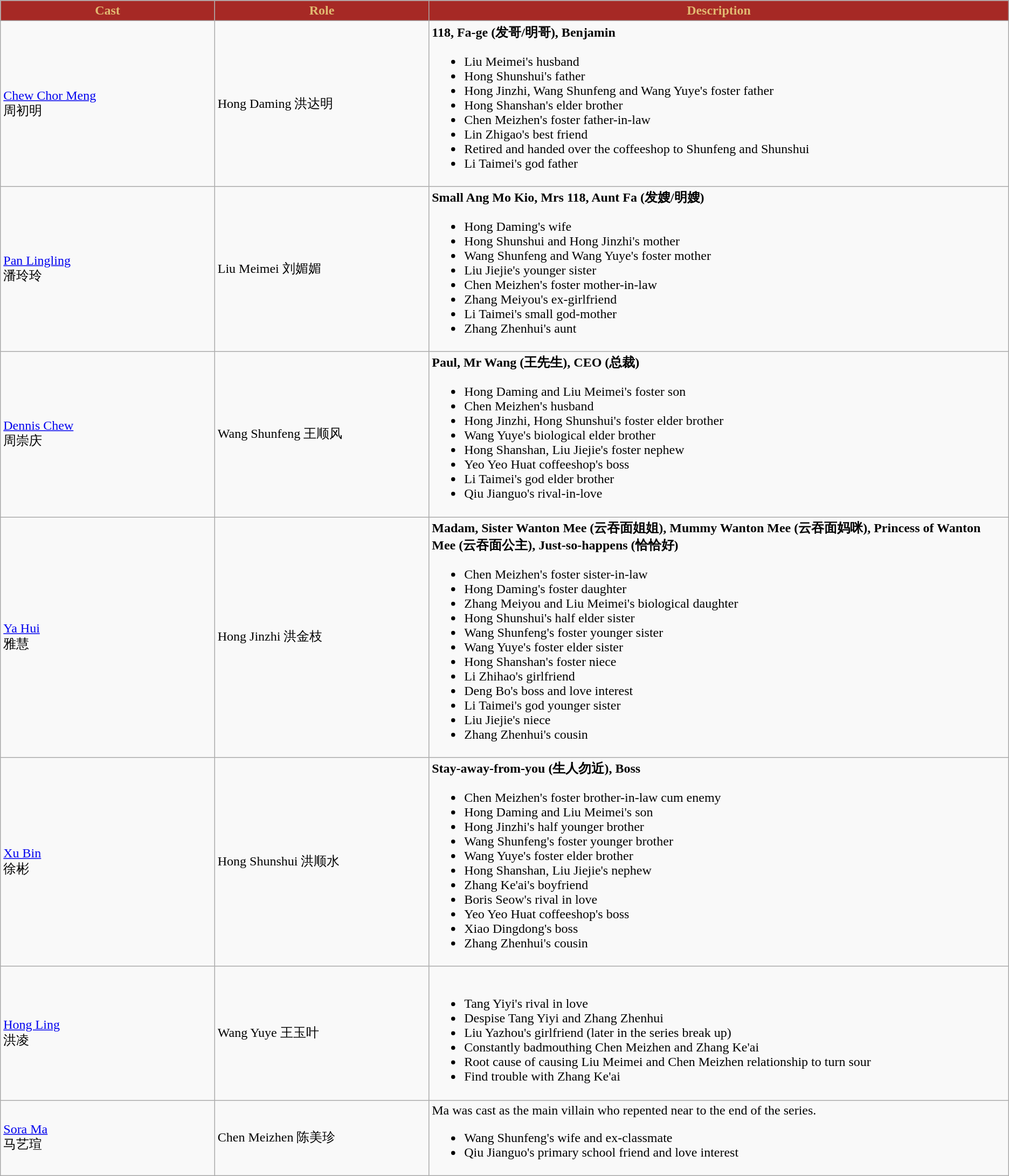<table class="wikitable">
<tr>
<th style="background:#A62925; color:#e1b971;width:17%">Cast</th>
<th style="background:#A62925; color:#e1b971;width:17%">Role</th>
<th style="background:#A62925; color:#e1b971;width:46%">Description</th>
</tr>
<tr>
<td><a href='#'>Chew Chor Meng</a><br>周初明</td>
<td>Hong Daming 洪达明</td>
<td><strong>118, Fa-ge (发哥/明哥), Benjamin</strong><br><ul><li>Liu Meimei's husband</li><li>Hong Shunshui's father</li><li>Hong Jinzhi, Wang Shunfeng and Wang Yuye's foster father</li><li>Hong Shanshan's elder brother</li><li>Chen Meizhen's foster father-in-law</li><li>Lin Zhigao's best friend</li><li>Retired and handed over the coffeeshop to Shunfeng and Shunshui</li><li>Li Taimei's god father</li></ul></td>
</tr>
<tr>
<td><a href='#'>Pan Lingling</a><br>潘玲玲</td>
<td>Liu Meimei 刘媚媚</td>
<td><strong>Small Ang Mo Kio, Mrs 118, Aunt Fa (发嫂/明嫂)</strong><br><ul><li>Hong Daming's wife</li><li>Hong Shunshui and Hong Jinzhi's mother</li><li>Wang Shunfeng and Wang Yuye's foster mother</li><li>Liu Jiejie's younger sister</li><li>Chen Meizhen's foster mother-in-law</li><li>Zhang Meiyou's ex-girlfriend</li><li>Li Taimei's small god-mother</li><li>Zhang Zhenhui's aunt</li></ul></td>
</tr>
<tr>
<td><a href='#'>Dennis Chew</a><br>周崇庆</td>
<td>Wang Shunfeng 王顺风</td>
<td><strong>Paul, Mr Wang (王先生), CEO (总裁)</strong><br><ul><li>Hong Daming and Liu Meimei's foster son</li><li>Chen Meizhen's husband</li><li>Hong Jinzhi, Hong Shunshui's foster elder brother</li><li>Wang Yuye's biological elder brother</li><li>Hong Shanshan, Liu Jiejie's foster nephew</li><li>Yeo Yeo Huat coffeeshop's boss</li><li>Li Taimei's god elder brother</li><li>Qiu Jianguo's rival-in-love</li></ul></td>
</tr>
<tr>
<td><a href='#'>Ya Hui</a><br>雅慧</td>
<td>Hong Jinzhi 洪金枝</td>
<td><strong>Madam, Sister Wanton Mee (云吞面姐姐), Mummy Wanton Mee (云吞面妈咪), Princess of Wanton Mee (云吞面公主), Just-so-happens (恰恰好)</strong><br><ul><li>Chen Meizhen's foster sister-in-law</li><li>Hong Daming's foster daughter</li><li>Zhang Meiyou and Liu Meimei's biological daughter</li><li>Hong Shunshui's half elder sister</li><li>Wang Shunfeng's foster younger sister</li><li>Wang Yuye's foster elder sister</li><li>Hong Shanshan's foster niece</li><li>Li Zhihao's girlfriend</li><li>Deng Bo's boss and love interest</li><li>Li Taimei's god younger sister</li><li>Liu Jiejie's niece</li><li>Zhang Zhenhui's cousin</li></ul></td>
</tr>
<tr>
<td><a href='#'>Xu Bin</a><br>徐彬</td>
<td>Hong Shunshui 洪顺水</td>
<td><strong>Stay-away-from-you (生人勿近), Boss</strong><br><ul><li>Chen Meizhen's foster brother-in-law cum enemy</li><li>Hong Daming and Liu Meimei's son</li><li>Hong Jinzhi's half younger brother</li><li>Wang Shunfeng's foster younger brother</li><li>Wang Yuye's foster elder brother</li><li>Hong Shanshan, Liu Jiejie's nephew</li><li>Zhang Ke'ai's boyfriend</li><li>Boris Seow's rival in love</li><li>Yeo Yeo Huat coffeeshop's boss</li><li>Xiao Dingdong's boss</li><li>Zhang Zhenhui's cousin</li></ul></td>
</tr>
<tr>
<td><a href='#'>Hong Ling</a><br>洪凌</td>
<td>Wang Yuye 王玉叶</td>
<td><br><ul><li>Tang Yiyi's rival in love</li><li>Despise Tang Yiyi and Zhang Zhenhui</li><li>Liu Yazhou's girlfriend (later in the series break up)</li><li>Constantly badmouthing Chen Meizhen and Zhang Ke'ai</li><li>Root cause of causing Liu Meimei and Chen Meizhen relationship to turn sour</li><li>Find trouble with Zhang Ke'ai</li></ul></td>
</tr>
<tr>
<td><a href='#'>Sora Ma</a><br>马艺瑄</td>
<td>Chen Meizhen 陈美珍</td>
<td>Ma was cast as the main villain who repented near to the end of the series.<br><ul><li>Wang Shunfeng's wife and ex-classmate</li><li>Qiu Jianguo's primary school friend and love interest</li></ul></td>
</tr>
</table>
